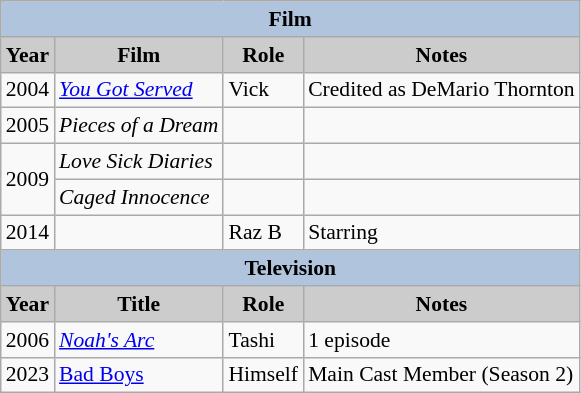<table class="wikitable" style="font-size:90%">
<tr style="text-align:center;">
<th colspan=4 style="background:#B0C4DE;">Film</th>
</tr>
<tr style="text-align:center;">
<th style="background:#ccc;">Year</th>
<th style="background:#ccc;">Film</th>
<th style="background:#ccc;">Role</th>
<th style="background:#ccc;">Notes</th>
</tr>
<tr>
<td>2004</td>
<td><em><a href='#'>You Got Served</a></em></td>
<td>Vick</td>
<td>Credited as DeMario Thornton</td>
</tr>
<tr>
<td>2005</td>
<td><em>Pieces of a Dream</em></td>
<td></td>
<td></td>
</tr>
<tr>
<td rowspan=2>2009</td>
<td><em>Love Sick Diaries</em></td>
<td></td>
<td></td>
</tr>
<tr>
<td><em>Caged Innocence</em></td>
<td></td>
<td></td>
</tr>
<tr>
<td>2014</td>
<td><em></em></td>
<td>Raz B</td>
<td>Starring </td>
</tr>
<tr style="text-align:center;">
<th colspan=4 style="background:#B0C4DE;">Television</th>
</tr>
<tr style="text-align:center;">
<th style="background:#ccc;">Year</th>
<th style="background:#ccc;">Title</th>
<th style="background:#ccc;">Role</th>
<th style="background:#ccc;">Notes</th>
</tr>
<tr>
<td>2006</td>
<td><em><a href='#'>Noah's Arc</a></em></td>
<td>Tashi</td>
<td>1 episode</td>
</tr>
<tr>
<td>2023</td>
<td><a href='#'>Bad Boys</a></td>
<td>Himself</td>
<td>Main Cast Member (Season 2)</td>
</tr>
</table>
